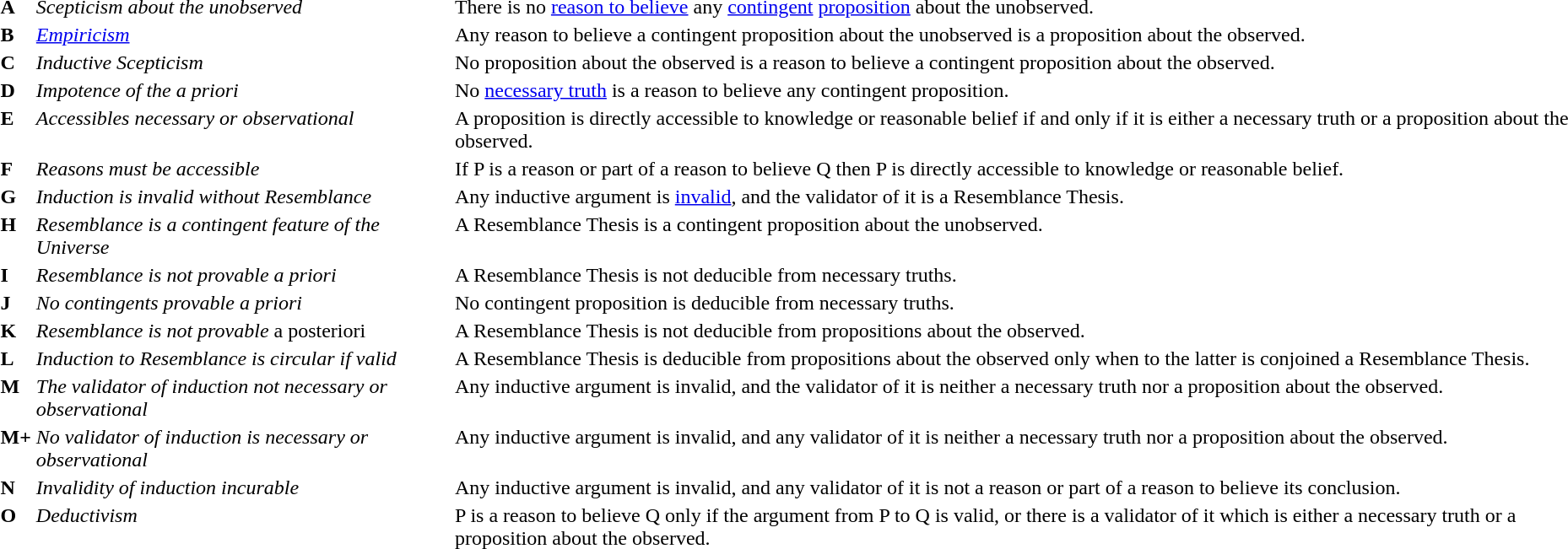<table>
<tr style="vertical-align: top;">
<td><strong>A</strong></td>
<td><em>Scepticism about the unobserved</em></td>
<td>There is no <a href='#'>reason to believe</a> any <a href='#'>contingent</a> <a href='#'>proposition</a> about the unobserved.</td>
</tr>
<tr style="vertical-align: top;">
<td><strong>B</strong></td>
<td><em><a href='#'>Empiricism</a></em></td>
<td>Any reason to believe a contingent proposition about the unobserved is a proposition about the observed.</td>
</tr>
<tr style="vertical-align: top;">
<td><strong>C</strong></td>
<td><em>Inductive Scepticism</em></td>
<td>No proposition about the observed is a reason to believe a contingent proposition about the observed.</td>
</tr>
<tr style="vertical-align: top;">
<td><strong>D</strong></td>
<td><em>Impotence of the a priori</em></td>
<td>No <a href='#'>necessary truth</a> is a reason to believe any contingent proposition.</td>
</tr>
<tr style="vertical-align: top;">
<td><strong>E</strong></td>
<td><em>Accessibles necessary or observational</em></td>
<td>A proposition is directly accessible to knowledge or reasonable belief if and only if it is either a necessary truth or a proposition about the observed.</td>
</tr>
<tr style="vertical-align: top;">
<td><strong>F</strong></td>
<td><em>Reasons must be accessible</em></td>
<td>If P is a reason or part of a reason to believe Q then P is directly accessible to knowledge or reasonable belief.</td>
</tr>
<tr style="vertical-align: top;">
<td><strong>G</strong></td>
<td><em>Induction is invalid without Resemblance</em></td>
<td>Any inductive argument is <a href='#'>invalid</a>, and the validator of it is a Resemblance Thesis.</td>
</tr>
<tr style="vertical-align: top;">
<td><strong>H</strong></td>
<td><em>Resemblance is a contingent feature of the Universe</em></td>
<td>A Resemblance Thesis is a contingent proposition about the unobserved.</td>
</tr>
<tr style="vertical-align: top;">
<td><strong>I</strong></td>
<td><em>Resemblance is not provable a priori</em></td>
<td>A Resemblance Thesis is not deducible from necessary truths.</td>
</tr>
<tr style="vertical-align: top;">
<td><strong>J</strong></td>
<td><em>No contingents provable a priori</em></td>
<td>No contingent proposition is deducible from necessary truths.</td>
</tr>
<tr style="vertical-align: top;">
<td><strong>K</strong></td>
<td><em>Resemblance is not provable</em> a posteriori</td>
<td>A Resemblance Thesis is not deducible from propositions about the observed.</td>
</tr>
<tr style="vertical-align: top;">
<td><strong>L</strong></td>
<td><em>Induction to Resemblance is circular if valid</em></td>
<td>A Resemblance Thesis is deducible from propositions about the observed only when to the latter is conjoined a Resemblance Thesis.</td>
</tr>
<tr style="vertical-align: top;">
<td><strong>M</strong></td>
<td><em>The validator of induction not necessary or observational</em></td>
<td>Any inductive argument is invalid, and the validator of it is neither a necessary truth nor a proposition about the observed.</td>
</tr>
<tr style="vertical-align: top;">
<td><strong>M+</strong></td>
<td><em>No validator of induction is necessary or observational</em></td>
<td>Any inductive argument is invalid, and any validator of it is neither a necessary truth nor a proposition about the observed.</td>
</tr>
<tr style="vertical-align: top;">
<td><strong>N</strong></td>
<td><em>Invalidity of induction incurable</em></td>
<td>Any inductive argument is invalid, and any validator of it is not a reason or part of a reason to believe its conclusion.</td>
</tr>
<tr style="vertical-align: top;">
<td><strong>O</strong></td>
<td><em>Deductivism</em></td>
<td>P is a reason to believe Q only if the argument from P to Q is valid, or there is a validator of it which is either a necessary truth or a proposition about the observed.</td>
</tr>
<tr style="vertical-align: top;">
</tr>
</table>
